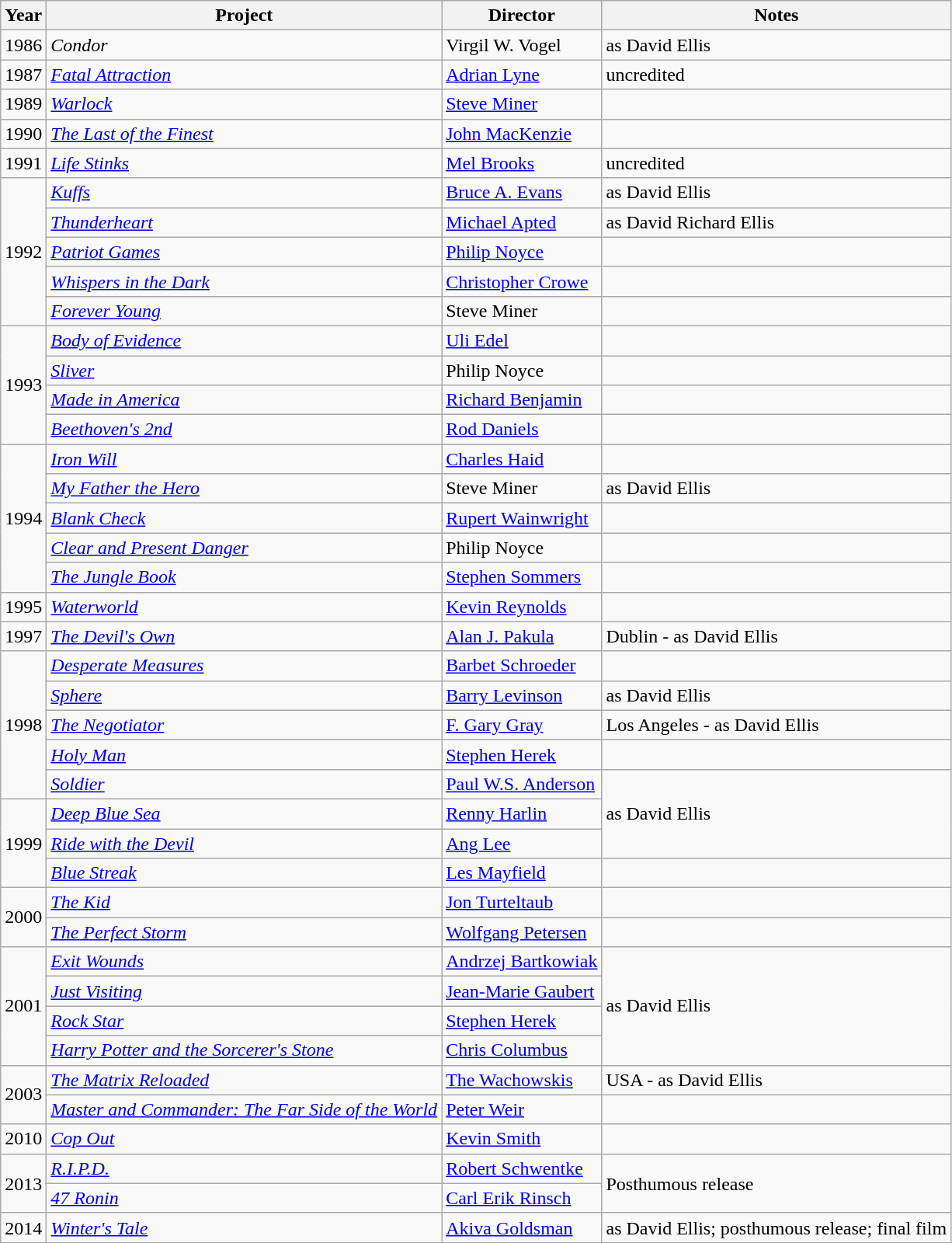<table class="wikitable sortable">
<tr>
<th>Year</th>
<th>Project</th>
<th>Director</th>
<th>Notes</th>
</tr>
<tr>
<td>1986</td>
<td><em>Condor</em></td>
<td>Virgil W. Vogel</td>
<td>as David Ellis</td>
</tr>
<tr>
<td>1987</td>
<td><em><a href='#'>Fatal Attraction</a></em></td>
<td><a href='#'>Adrian Lyne</a></td>
<td>uncredited</td>
</tr>
<tr>
<td>1989</td>
<td><em><a href='#'>Warlock</a></em></td>
<td><a href='#'>Steve Miner</a></td>
<td></td>
</tr>
<tr>
<td>1990</td>
<td><em><a href='#'>The Last of the Finest</a></em></td>
<td><a href='#'>John MacKenzie</a></td>
<td></td>
</tr>
<tr>
<td>1991</td>
<td><em><a href='#'>Life Stinks</a></em></td>
<td><a href='#'>Mel Brooks</a></td>
<td>uncredited</td>
</tr>
<tr>
<td rowspan="5">1992</td>
<td><em><a href='#'>Kuffs</a></em></td>
<td><a href='#'>Bruce A. Evans</a></td>
<td>as David Ellis</td>
</tr>
<tr>
<td><em><a href='#'>Thunderheart</a></em></td>
<td><a href='#'>Michael Apted</a></td>
<td>as David Richard Ellis</td>
</tr>
<tr>
<td><em><a href='#'>Patriot Games</a></em></td>
<td><a href='#'>Philip Noyce</a></td>
<td></td>
</tr>
<tr>
<td><em><a href='#'>Whispers in the Dark</a></em></td>
<td><a href='#'>Christopher Crowe</a></td>
<td></td>
</tr>
<tr>
<td><em><a href='#'>Forever Young</a></em></td>
<td>Steve Miner</td>
<td></td>
</tr>
<tr>
<td rowspan="4">1993</td>
<td><em><a href='#'>Body of Evidence</a></em></td>
<td><a href='#'>Uli Edel</a></td>
<td></td>
</tr>
<tr>
<td><em><a href='#'>Sliver</a></em></td>
<td>Philip Noyce</td>
<td></td>
</tr>
<tr>
<td><em><a href='#'>Made in America</a></em></td>
<td><a href='#'>Richard Benjamin</a></td>
<td></td>
</tr>
<tr>
<td><em><a href='#'>Beethoven's 2nd</a></em></td>
<td><a href='#'>Rod Daniels</a></td>
<td></td>
</tr>
<tr>
<td rowspan="5">1994</td>
<td><em><a href='#'>Iron Will</a></em></td>
<td><a href='#'>Charles Haid</a></td>
<td></td>
</tr>
<tr>
<td><em><a href='#'>My Father the Hero</a></em></td>
<td>Steve Miner</td>
<td>as David Ellis</td>
</tr>
<tr>
<td><em><a href='#'>Blank Check</a></em></td>
<td><a href='#'>Rupert Wainwright</a></td>
<td></td>
</tr>
<tr>
<td><em><a href='#'>Clear and Present Danger</a></em></td>
<td>Philip Noyce</td>
<td></td>
</tr>
<tr>
<td><em><a href='#'>The Jungle Book</a></em></td>
<td><a href='#'>Stephen Sommers</a></td>
<td></td>
</tr>
<tr>
<td>1995</td>
<td><em><a href='#'>Waterworld</a></em></td>
<td><a href='#'>Kevin Reynolds</a></td>
<td></td>
</tr>
<tr>
<td>1997</td>
<td><em><a href='#'>The Devil's Own</a></em></td>
<td><a href='#'>Alan J. Pakula</a></td>
<td>Dublin - as David Ellis</td>
</tr>
<tr>
<td rowspan="5">1998</td>
<td><em><a href='#'>Desperate Measures</a></em></td>
<td><a href='#'>Barbet Schroeder</a></td>
<td></td>
</tr>
<tr>
<td><em><a href='#'>Sphere</a></em></td>
<td><a href='#'>Barry Levinson</a></td>
<td>as David Ellis</td>
</tr>
<tr>
<td><em><a href='#'>The Negotiator</a></em></td>
<td><a href='#'>F. Gary Gray</a></td>
<td>Los Angeles - as David Ellis</td>
</tr>
<tr>
<td><em><a href='#'>Holy Man</a></em></td>
<td><a href='#'>Stephen Herek</a></td>
<td></td>
</tr>
<tr>
<td><em><a href='#'>Soldier</a></em></td>
<td><a href='#'>Paul W.S. Anderson</a></td>
<td rowspan="3">as David Ellis</td>
</tr>
<tr>
<td rowspan="3">1999</td>
<td><em><a href='#'>Deep Blue Sea</a></em></td>
<td><a href='#'>Renny Harlin</a></td>
</tr>
<tr>
<td><em><a href='#'>Ride with the Devil</a></em></td>
<td><a href='#'>Ang Lee</a></td>
</tr>
<tr>
<td><em><a href='#'>Blue Streak</a></em></td>
<td><a href='#'>Les Mayfield</a></td>
<td></td>
</tr>
<tr>
<td rowspan="2">2000</td>
<td><em><a href='#'>The Kid</a></em></td>
<td><a href='#'>Jon Turteltaub</a></td>
<td></td>
</tr>
<tr>
<td><em><a href='#'>The Perfect Storm</a></em></td>
<td><a href='#'>Wolfgang Petersen</a></td>
<td></td>
</tr>
<tr>
<td rowspan="4">2001</td>
<td><em><a href='#'>Exit Wounds</a></em></td>
<td><a href='#'>Andrzej Bartkowiak</a></td>
<td rowspan="4">as David Ellis</td>
</tr>
<tr>
<td><em><a href='#'>Just Visiting</a></em></td>
<td><a href='#'>Jean-Marie Gaubert</a></td>
</tr>
<tr>
<td><em><a href='#'>Rock Star</a></em></td>
<td><a href='#'>Stephen Herek</a></td>
</tr>
<tr>
<td><em><a href='#'>Harry Potter and the Sorcerer's Stone</a></em></td>
<td><a href='#'>Chris Columbus</a></td>
</tr>
<tr>
<td rowspan="2">2003</td>
<td><em><a href='#'>The Matrix Reloaded</a></em></td>
<td><a href='#'>The Wachowskis</a></td>
<td>USA - as David Ellis</td>
</tr>
<tr>
<td><em><a href='#'>Master and Commander: The Far Side of the World</a></em></td>
<td><a href='#'>Peter Weir</a></td>
<td></td>
</tr>
<tr>
<td>2010</td>
<td><em><a href='#'>Cop Out</a></em></td>
<td><a href='#'>Kevin Smith</a></td>
<td></td>
</tr>
<tr>
<td rowspan="2">2013</td>
<td><em><a href='#'>R.I.P.D.</a></em></td>
<td><a href='#'>Robert Schwentke</a></td>
<td rowspan="2">Posthumous release</td>
</tr>
<tr>
<td><em><a href='#'>47 Ronin</a></em></td>
<td><a href='#'>Carl Erik Rinsch</a></td>
</tr>
<tr>
<td>2014</td>
<td><em><a href='#'>Winter's Tale</a></em></td>
<td><a href='#'>Akiva Goldsman</a></td>
<td>as David Ellis; posthumous release; final film</td>
</tr>
</table>
